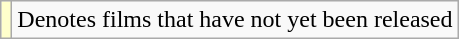<table class="wikitable">
<tr>
<td style="background:#ffc;"></td>
<td>Denotes films that have not yet been released</td>
</tr>
</table>
